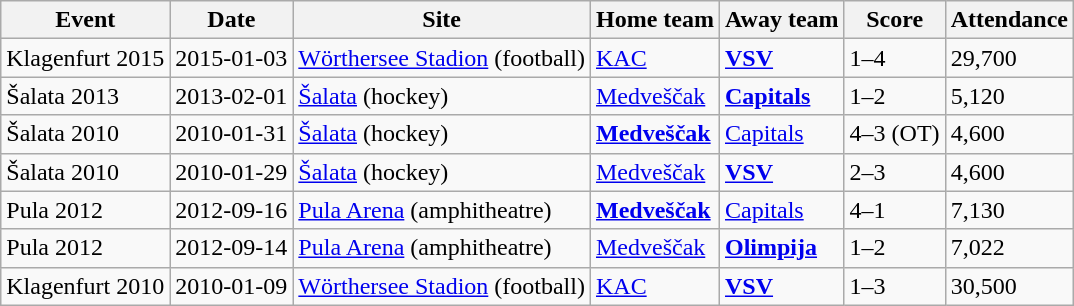<table class="wikitable sortable">
<tr>
<th>Event</th>
<th>Date</th>
<th>Site</th>
<th>Home team</th>
<th>Away team</th>
<th>Score</th>
<th>Attendance</th>
</tr>
<tr>
<td>Klagenfurt 2015</td>
<td>2015-01-03</td>
<td><a href='#'>Wörthersee Stadion</a> (football)</td>
<td><a href='#'>KAC</a></td>
<td><strong><a href='#'>VSV</a></strong></td>
<td>1–4</td>
<td>29,700</td>
</tr>
<tr>
<td>Šalata 2013</td>
<td>2013-02-01</td>
<td><a href='#'>Šalata</a> (hockey)</td>
<td><a href='#'>Medveščak</a></td>
<td><strong><a href='#'>Capitals</a></strong></td>
<td>1–2</td>
<td>5,120</td>
</tr>
<tr>
<td>Šalata 2010</td>
<td>2010-01-31</td>
<td><a href='#'>Šalata</a> (hockey)</td>
<td><strong><a href='#'>Medveščak</a></strong></td>
<td><a href='#'>Capitals</a></td>
<td>4–3 (OT)</td>
<td>4,600</td>
</tr>
<tr>
<td>Šalata 2010</td>
<td>2010-01-29</td>
<td><a href='#'>Šalata</a> (hockey)</td>
<td><a href='#'>Medveščak</a></td>
<td><strong><a href='#'>VSV</a></strong></td>
<td>2–3</td>
<td>4,600</td>
</tr>
<tr>
<td>Pula 2012</td>
<td>2012-09-16</td>
<td><a href='#'>Pula Arena</a> (amphitheatre)</td>
<td><strong><a href='#'>Medveščak</a></strong></td>
<td><a href='#'>Capitals</a></td>
<td>4–1</td>
<td>7,130</td>
</tr>
<tr>
<td>Pula 2012</td>
<td>2012-09-14</td>
<td><a href='#'>Pula Arena</a> (amphitheatre)</td>
<td><a href='#'>Medveščak</a></td>
<td><strong><a href='#'>Olimpija</a></strong></td>
<td>1–2</td>
<td>7,022</td>
</tr>
<tr>
<td>Klagenfurt 2010</td>
<td>2010-01-09</td>
<td><a href='#'>Wörthersee Stadion</a> (football)</td>
<td><a href='#'>KAC</a></td>
<td><strong><a href='#'>VSV</a></strong></td>
<td>1–3</td>
<td>30,500</td>
</tr>
</table>
